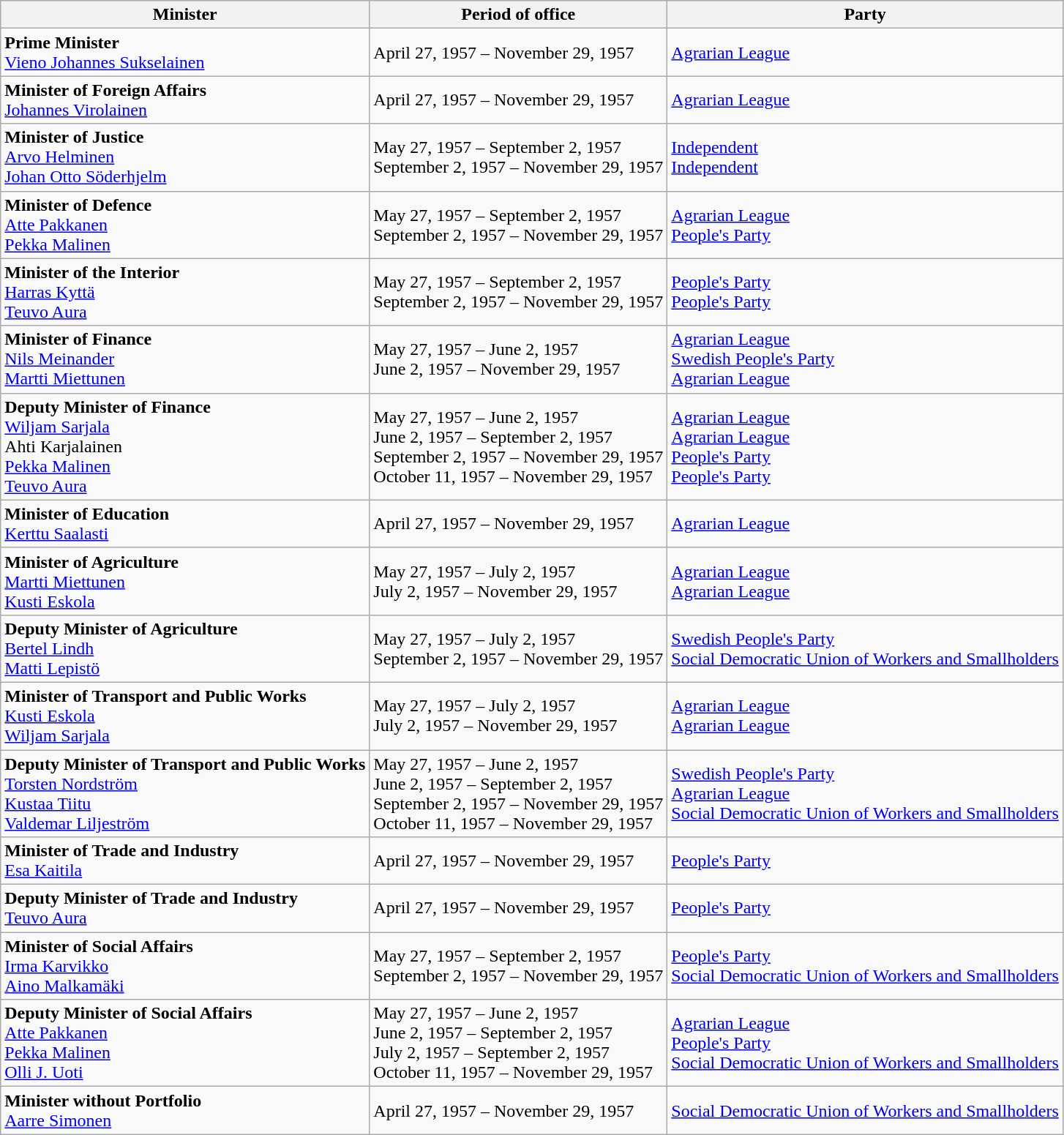<table class="wikitable">
<tr>
<th>Minister</th>
<th>Period of office</th>
<th>Party</th>
</tr>
<tr>
<td><strong>Prime Minister</strong><br><a href='#'>Vieno Johannes Sukselainen</a></td>
<td>April 27, 1957 – November 29, 1957</td>
<td><a href='#'>Agrarian League</a></td>
</tr>
<tr>
<td><strong>Minister of  Foreign Affairs </strong><br><a href='#'>Johannes Virolainen</a></td>
<td>April 27, 1957 – November 29, 1957</td>
<td><a href='#'>Agrarian League</a></td>
</tr>
<tr>
<td><strong>Minister of Justice</strong><br><a href='#'>Arvo Helminen</a><br><a href='#'>Johan Otto Söderhjelm</a></td>
<td>May 27, 1957 – September 2, 1957<br>September 2, 1957 – November 29, 1957</td>
<td><a href='#'>Independent</a><br><a href='#'>Independent</a></td>
</tr>
<tr>
<td><strong>Minister of Defence</strong><br><a href='#'>Atte Pakkanen</a><br><a href='#'>Pekka Malinen</a></td>
<td>May 27, 1957 – September 2, 1957<br>September 2, 1957 – November 29, 1957</td>
<td><a href='#'>Agrarian League</a><br><a href='#'>People's Party</a></td>
</tr>
<tr>
<td><strong>Minister of the Interior</strong><br><a href='#'>Harras Kyttä</a><br><a href='#'>Teuvo Aura</a></td>
<td>May 27, 1957 – September 2, 1957<br>September 2, 1957 – November 29, 1957</td>
<td><a href='#'>People's Party</a><br><a href='#'>People's Party</a></td>
</tr>
<tr>
<td><strong>Minister of Finance</strong><br><a href='#'>Nils Meinander</a><br><a href='#'>Martti Miettunen</a></td>
<td>May 27, 1957 – June 2, 1957<br>June 2, 1957 – November 29, 1957</td>
<td><a href='#'>Agrarian League</a><br> <a href='#'>Swedish People's Party</a><br> <a href='#'>Agrarian League</a></td>
</tr>
<tr>
<td><strong>Deputy Minister of Finance</strong><br><a href='#'>Wiljam Sarjala</a><br>Ahti Karjalainen<br><a href='#'>Pekka Malinen</a><br><a href='#'>Teuvo Aura</a></td>
<td>May 27, 1957 – June 2, 1957<br>June 2, 1957 – September 2, 1957<br>September 2, 1957 – November 29, 1957<br>October 11, 1957 – November 29, 1957</td>
<td><a href='#'>Agrarian League</a><br><a href='#'>Agrarian League</a><br><a href='#'>People's Party</a><br><a href='#'>People's Party</a></td>
</tr>
<tr>
<td><strong>Minister of Education</strong><br><a href='#'>Kerttu Saalasti</a></td>
<td>April 27, 1957 – November 29, 1957</td>
<td><a href='#'>Agrarian League</a></td>
</tr>
<tr>
<td><strong>Minister of Agriculture</strong><br><a href='#'>Martti Miettunen</a><br><a href='#'>Kusti Eskola</a></td>
<td>May 27, 1957 – July 2, 1957<br>July 2, 1957 – November 29, 1957</td>
<td><a href='#'>Agrarian League</a><br><a href='#'>Agrarian League</a></td>
</tr>
<tr>
<td><strong>Deputy Minister of Agriculture</strong><br><a href='#'>Bertel Lindh</a><br><a href='#'>Matti Lepistö</a></td>
<td>May 27, 1957 – July 2, 1957<br>September 2, 1957 – November 29, 1957</td>
<td><a href='#'>Swedish People's Party</a><br><a href='#'>Social Democratic Union of Workers and Smallholders</a></td>
</tr>
<tr>
<td><strong>Minister of Transport and Public Works</strong><br><a href='#'>Kusti Eskola</a><br><a href='#'>Wiljam Sarjala</a></td>
<td>May 27, 1957 – July 2, 1957<br>July 2, 1957 – November 29, 1957</td>
<td><a href='#'>Agrarian League</a><br><a href='#'>Agrarian League</a></td>
</tr>
<tr>
<td><strong>Deputy Minister of Transport and Public Works</strong><br><a href='#'>Torsten Nordström</a><br><a href='#'>Kustaa Tiitu</a><br><a href='#'>Valdemar Liljeström</a></td>
<td>May 27, 1957 – June 2, 1957<br>June 2, 1957 – September 2, 1957<br>September 2, 1957 – November 29, 1957<br>October 11, 1957 – November 29, 1957</td>
<td><a href='#'>Swedish People's Party</a><br><a href='#'>Agrarian League</a><br><a href='#'>Social Democratic Union of Workers and Smallholders</a></td>
</tr>
<tr>
<td><strong>Minister of Trade and Industry</strong><br><a href='#'>Esa Kaitila</a></td>
<td>April 27, 1957 – November 29, 1957</td>
<td><a href='#'>People's Party</a></td>
</tr>
<tr>
<td><strong>Deputy Minister of Trade and Industry</strong><br><a href='#'>Teuvo Aura</a></td>
<td>April 27, 1957 – November 29, 1957</td>
<td><a href='#'>People's Party</a></td>
</tr>
<tr>
<td><strong>Minister of Social Affairs</strong><br><a href='#'>Irma Karvikko</a><br><a href='#'>Aino Malkamäki</a></td>
<td>May 27, 1957 – September 2, 1957<br>September 2, 1957 – November 29, 1957</td>
<td><a href='#'>People's Party</a><br><a href='#'>Social Democratic Union of Workers and Smallholders</a></td>
</tr>
<tr>
<td><strong>Deputy Minister of Social Affairs</strong><br><a href='#'>Atte Pakkanen</a><br><a href='#'>Pekka Malinen</a><br><a href='#'>Olli J. Uoti</a></td>
<td>May 27, 1957 – June 2, 1957<br>June 2, 1957 – September 2, 1957<br>July 2, 1957 – September 2, 1957<br>October 11, 1957 – November 29, 1957</td>
<td><a href='#'>Agrarian League</a><br><a href='#'>People's Party</a><br><a href='#'>Social Democratic Union of Workers and Smallholders</a></td>
</tr>
<tr>
<td><strong>Minister without Portfolio</strong><br> <a href='#'>Aarre Simonen</a></td>
<td>April 27, 1957 – November 29, 1957</td>
<td><a href='#'>Social Democratic Union of Workers and Smallholders</a></td>
</tr>
</table>
